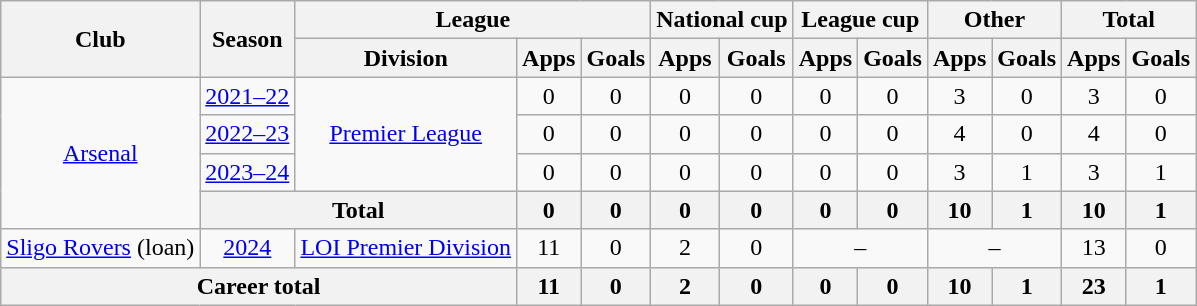<table class="wikitable" style="text-align: center">
<tr>
<th rowspan="2">Club</th>
<th rowspan="2">Season</th>
<th colspan="3">League</th>
<th colspan="2">National cup</th>
<th colspan="2">League cup</th>
<th colspan="2">Other</th>
<th colspan="2">Total</th>
</tr>
<tr>
<th>Division</th>
<th>Apps</th>
<th>Goals</th>
<th>Apps</th>
<th>Goals</th>
<th>Apps</th>
<th>Goals</th>
<th>Apps</th>
<th>Goals</th>
<th>Apps</th>
<th>Goals</th>
</tr>
<tr>
<td rowspan="4"><a href='#'>Arsenal</a></td>
<td><a href='#'>2021–22</a></td>
<td rowspan="3"><a href='#'>Premier League</a></td>
<td>0</td>
<td>0</td>
<td>0</td>
<td>0</td>
<td>0</td>
<td>0</td>
<td>3</td>
<td>0</td>
<td>3</td>
<td>0</td>
</tr>
<tr>
<td><a href='#'>2022–23</a></td>
<td>0</td>
<td>0</td>
<td>0</td>
<td>0</td>
<td>0</td>
<td>0</td>
<td>4</td>
<td>0</td>
<td>4</td>
<td>0</td>
</tr>
<tr>
<td><a href='#'>2023–24</a></td>
<td>0</td>
<td>0</td>
<td>0</td>
<td>0</td>
<td>0</td>
<td>0</td>
<td>3</td>
<td>1</td>
<td>3</td>
<td>1</td>
</tr>
<tr>
<th colspan="2">Total</th>
<th>0</th>
<th>0</th>
<th>0</th>
<th>0</th>
<th>0</th>
<th>0</th>
<th>10</th>
<th>1</th>
<th>10</th>
<th>1</th>
</tr>
<tr>
<td><a href='#'>Sligo Rovers</a> (loan)</td>
<td><a href='#'>2024</a></td>
<td><a href='#'>LOI Premier Division</a></td>
<td>11</td>
<td>0</td>
<td>2</td>
<td>0</td>
<td colspan="2">–</td>
<td colspan="2">–</td>
<td>13</td>
<td>0</td>
</tr>
<tr>
<th colspan="3">Career total</th>
<th>11</th>
<th>0</th>
<th>2</th>
<th>0</th>
<th>0</th>
<th>0</th>
<th>10</th>
<th>1</th>
<th>23</th>
<th>1</th>
</tr>
</table>
